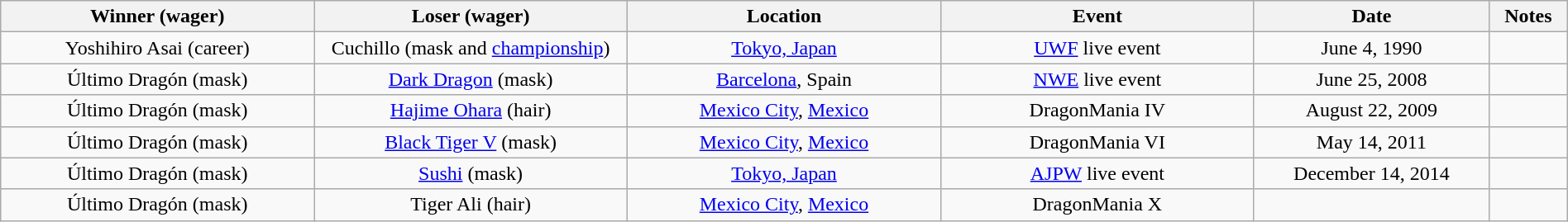<table class="wikitable" style="width:100%;">
<tr>
<th style="width:20%;">Winner (wager)</th>
<th style="width:20%;">Loser (wager)</th>
<th style="width:20%;">Location</th>
<th style="width:20%;">Event</th>
<th style="width:15%;">Date</th>
<th style="width:5%;">Notes</th>
</tr>
<tr style="text-align:center;">
<td>Yoshihiro Asai (career)</td>
<td>Cuchillo (mask and <a href='#'>championship</a>)</td>
<td><a href='#'>Tokyo, Japan</a></td>
<td><a href='#'>UWF</a> live event</td>
<td>June 4, 1990</td>
<td></td>
</tr>
<tr style="text-align:center;">
<td>Último Dragón (mask)</td>
<td><a href='#'>Dark Dragon</a> (mask)</td>
<td><a href='#'>Barcelona</a>, Spain</td>
<td><a href='#'>NWE</a> live event</td>
<td>June 25, 2008</td>
<td></td>
</tr>
<tr style="text-align:center;">
<td>Último Dragón (mask)</td>
<td><a href='#'>Hajime Ohara</a> (hair)</td>
<td><a href='#'>Mexico City</a>, <a href='#'>Mexico</a></td>
<td>DragonMania IV</td>
<td>August 22, 2009</td>
<td></td>
</tr>
<tr style="text-align:center;">
<td>Último Dragón (mask)</td>
<td><a href='#'>Black Tiger V</a> (mask)</td>
<td><a href='#'>Mexico City</a>, <a href='#'>Mexico</a></td>
<td>DragonMania VI</td>
<td>May 14, 2011</td>
<td></td>
</tr>
<tr style="text-align:center;">
<td>Último Dragón (mask)</td>
<td><a href='#'>Sushi</a> (mask)</td>
<td><a href='#'>Tokyo, Japan</a></td>
<td><a href='#'>AJPW</a> live event</td>
<td>December 14, 2014</td>
<td></td>
</tr>
<tr style="text-align:center;">
<td>Último Dragón (mask)</td>
<td>Tiger Ali  (hair)</td>
<td><a href='#'>Mexico City</a>, <a href='#'>Mexico</a></td>
<td>DragonMania X</td>
<td></td>
<td></td>
</tr>
</table>
